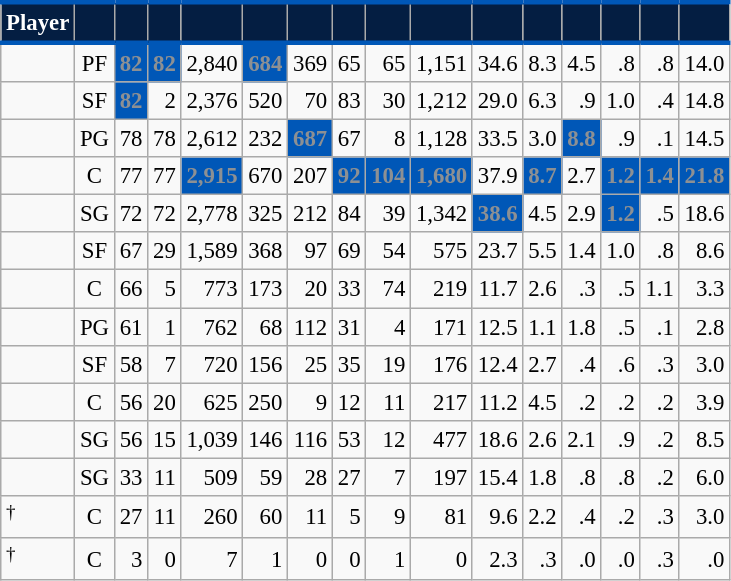<table class="wikitable sortable" style="font-size: 95%; text-align:right;">
<tr>
<th style="background:#041E42; color:#FFFFFF; border-top:#0057B7 3px solid; border-bottom:#0057B7 3px solid;">Player</th>
<th style="background:#041E42; color:#FFFFFF; border-top:#0057B7 3px solid; border-bottom:#0057B7 3px solid;"></th>
<th style="background:#041E42; color:#FFFFFF; border-top:#0057B7 3px solid; border-bottom:#0057B7 3px solid;"></th>
<th style="background:#041E42; color:#FFFFFF; border-top:#0057B7 3px solid; border-bottom:#0057B7 3px solid;"></th>
<th style="background:#041E42; color:#FFFFFF; border-top:#0057B7 3px solid; border-bottom:#0057B7 3px solid;"></th>
<th style="background:#041E42; color:#FFFFFF; border-top:#0057B7 3px solid; border-bottom:#0057B7 3px solid;"></th>
<th style="background:#041E42; color:#FFFFFF; border-top:#0057B7 3px solid; border-bottom:#0057B7 3px solid;"></th>
<th style="background:#041E42; color:#FFFFFF; border-top:#0057B7 3px solid; border-bottom:#0057B7 3px solid;"></th>
<th style="background:#041E42; color:#FFFFFF; border-top:#0057B7 3px solid; border-bottom:#0057B7 3px solid;"></th>
<th style="background:#041E42; color:#FFFFFF; border-top:#0057B7 3px solid; border-bottom:#0057B7 3px solid;"></th>
<th style="background:#041E42; color:#FFFFFF; border-top:#0057B7 3px solid; border-bottom:#0057B7 3px solid;"></th>
<th style="background:#041E42; color:#FFFFFF; border-top:#0057B7 3px solid; border-bottom:#0057B7 3px solid;"></th>
<th style="background:#041E42; color:#FFFFFF; border-top:#0057B7 3px solid; border-bottom:#0057B7 3px solid;"></th>
<th style="background:#041E42; color:#FFFFFF; border-top:#0057B7 3px solid; border-bottom:#0057B7 3px solid;"></th>
<th style="background:#041E42; color:#FFFFFF; border-top:#0057B7 3px solid; border-bottom:#0057B7 3px solid;"></th>
<th style="background:#041E42; color:#FFFFFF; border-top:#0057B7 3px solid; border-bottom:#0057B7 3px solid;"></th>
</tr>
<tr>
<td style="text-align:left;"></td>
<td style="text-align:center;">PF</td>
<td style="background:#0057B7; color:#8D9093;"><strong>82</strong></td>
<td style="background:#0057B7; color:#8D9093;"><strong>82</strong></td>
<td>2,840</td>
<td style="background:#0057B7; color:#8D9093;"><strong>684</strong></td>
<td>369</td>
<td>65</td>
<td>65</td>
<td>1,151</td>
<td>34.6</td>
<td>8.3</td>
<td>4.5</td>
<td>.8</td>
<td>.8</td>
<td>14.0</td>
</tr>
<tr>
<td style="text-align:left;"></td>
<td style="text-align:center;">SF</td>
<td style="background:#0057B7; color:#8D9093;"><strong>82</strong></td>
<td>2</td>
<td>2,376</td>
<td>520</td>
<td>70</td>
<td>83</td>
<td>30</td>
<td>1,212</td>
<td>29.0</td>
<td>6.3</td>
<td>.9</td>
<td>1.0</td>
<td>.4</td>
<td>14.8</td>
</tr>
<tr>
<td style="text-align:left;"></td>
<td style="text-align:center;">PG</td>
<td>78</td>
<td>78</td>
<td>2,612</td>
<td>232</td>
<td style="background:#0057B7; color:#8D9093;"><strong>687</strong></td>
<td>67</td>
<td>8</td>
<td>1,128</td>
<td>33.5</td>
<td>3.0</td>
<td style="background:#0057B7; color:#8D9093;"><strong>8.8</strong></td>
<td>.9</td>
<td>.1</td>
<td>14.5</td>
</tr>
<tr>
<td style="text-align:left;"></td>
<td style="text-align:center;">C</td>
<td>77</td>
<td>77</td>
<td style="background:#0057B7; color:#8D9093;"><strong>2,915</strong></td>
<td>670</td>
<td>207</td>
<td style="background:#0057B7; color:#8D9093;"><strong>92</strong></td>
<td style="background:#0057B7; color:#8D9093;"><strong>104</strong></td>
<td style="background:#0057B7; color:#8D9093;"><strong>1,680</strong></td>
<td>37.9</td>
<td style="background:#0057B7; color:#8D9093;"><strong>8.7</strong></td>
<td>2.7</td>
<td style="background:#0057B7; color:#8D9093;"><strong>1.2</strong></td>
<td style="background:#0057B7; color:#8D9093;"><strong>1.4</strong></td>
<td style="background:#0057B7; color:#8D9093;"><strong>21.8</strong></td>
</tr>
<tr>
<td style="text-align:left;"></td>
<td style="text-align:center;">SG</td>
<td>72</td>
<td>72</td>
<td>2,778</td>
<td>325</td>
<td>212</td>
<td>84</td>
<td>39</td>
<td>1,342</td>
<td style="background:#0057B7; color:#8D9093;"><strong>38.6</strong></td>
<td>4.5</td>
<td>2.9</td>
<td style="background:#0057B7; color:#8D9093;"><strong>1.2</strong></td>
<td>.5</td>
<td>18.6</td>
</tr>
<tr>
<td style="text-align:left;"></td>
<td style="text-align:center;">SF</td>
<td>67</td>
<td>29</td>
<td>1,589</td>
<td>368</td>
<td>97</td>
<td>69</td>
<td>54</td>
<td>575</td>
<td>23.7</td>
<td>5.5</td>
<td>1.4</td>
<td>1.0</td>
<td>.8</td>
<td>8.6</td>
</tr>
<tr>
<td style="text-align:left;"></td>
<td style="text-align:center;">C</td>
<td>66</td>
<td>5</td>
<td>773</td>
<td>173</td>
<td>20</td>
<td>33</td>
<td>74</td>
<td>219</td>
<td>11.7</td>
<td>2.6</td>
<td>.3</td>
<td>.5</td>
<td>1.1</td>
<td>3.3</td>
</tr>
<tr>
<td style="text-align:left;"></td>
<td style="text-align:center;">PG</td>
<td>61</td>
<td>1</td>
<td>762</td>
<td>68</td>
<td>112</td>
<td>31</td>
<td>4</td>
<td>171</td>
<td>12.5</td>
<td>1.1</td>
<td>1.8</td>
<td>.5</td>
<td>.1</td>
<td>2.8</td>
</tr>
<tr>
<td style="text-align:left;"></td>
<td style="text-align:center;">SF</td>
<td>58</td>
<td>7</td>
<td>720</td>
<td>156</td>
<td>25</td>
<td>35</td>
<td>19</td>
<td>176</td>
<td>12.4</td>
<td>2.7</td>
<td>.4</td>
<td>.6</td>
<td>.3</td>
<td>3.0</td>
</tr>
<tr>
<td style="text-align:left;"></td>
<td style="text-align:center;">C</td>
<td>56</td>
<td>20</td>
<td>625</td>
<td>250</td>
<td>9</td>
<td>12</td>
<td>11</td>
<td>217</td>
<td>11.2</td>
<td>4.5</td>
<td>.2</td>
<td>.2</td>
<td>.2</td>
<td>3.9</td>
</tr>
<tr>
<td style="text-align:left;"></td>
<td style="text-align:center;">SG</td>
<td>56</td>
<td>15</td>
<td>1,039</td>
<td>146</td>
<td>116</td>
<td>53</td>
<td>12</td>
<td>477</td>
<td>18.6</td>
<td>2.6</td>
<td>2.1</td>
<td>.9</td>
<td>.2</td>
<td>8.5</td>
</tr>
<tr>
<td style="text-align:left;"></td>
<td style="text-align:center;">SG</td>
<td>33</td>
<td>11</td>
<td>509</td>
<td>59</td>
<td>28</td>
<td>27</td>
<td>7</td>
<td>197</td>
<td>15.4</td>
<td>1.8</td>
<td>.8</td>
<td>.8</td>
<td>.2</td>
<td>6.0</td>
</tr>
<tr>
<td style="text-align:left;"><sup>†</sup></td>
<td style="text-align:center;">C</td>
<td>27</td>
<td>11</td>
<td>260</td>
<td>60</td>
<td>11</td>
<td>5</td>
<td>9</td>
<td>81</td>
<td>9.6</td>
<td>2.2</td>
<td>.4</td>
<td>.2</td>
<td>.3</td>
<td>3.0</td>
</tr>
<tr>
<td style="text-align:left;"><sup>†</sup></td>
<td style="text-align:center;">C</td>
<td>3</td>
<td>0</td>
<td>7</td>
<td>1</td>
<td>0</td>
<td>0</td>
<td>1</td>
<td>0</td>
<td>2.3</td>
<td>.3</td>
<td>.0</td>
<td>.0</td>
<td>.3</td>
<td>.0</td>
</tr>
</table>
